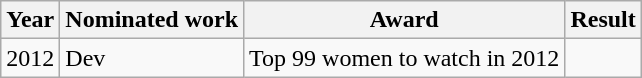<table class="wikitable">
<tr>
<th>Year</th>
<th>Nominated work</th>
<th>Award</th>
<th>Result</th>
</tr>
<tr>
<td>2012</td>
<td>Dev</td>
<td>Top 99 women to watch in 2012</td>
<td></td>
</tr>
</table>
